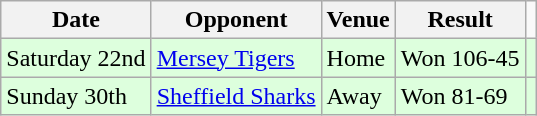<table class="wikitable">
<tr>
<th>Date</th>
<th>Opponent</th>
<th>Venue</th>
<th>Result</th>
</tr>
<tr style="background: #ddffdd;">
<td>Saturday 22nd</td>
<td><a href='#'>Mersey Tigers</a></td>
<td>Home</td>
<td>Won 106-45</td>
<td style="text-align:center;"></td>
</tr>
<tr style="background: #ddffdd;">
<td>Sunday 30th</td>
<td><a href='#'>Sheffield Sharks</a></td>
<td>Away</td>
<td>Won 81-69</td>
<td style="text-align:center;"></td>
</tr>
</table>
